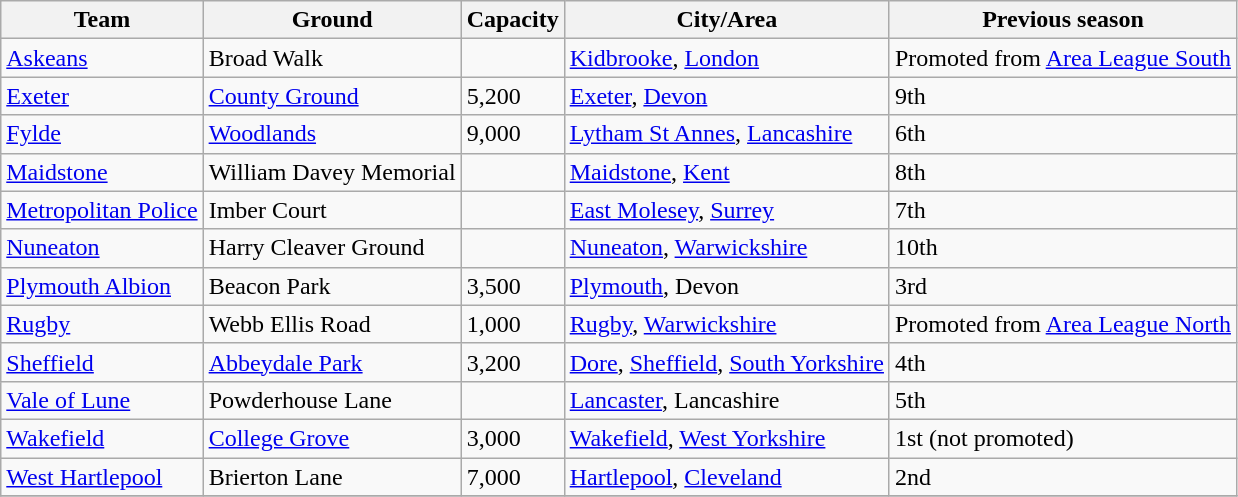<table class="wikitable sortable">
<tr>
<th>Team</th>
<th>Ground</th>
<th>Capacity</th>
<th>City/Area</th>
<th>Previous season</th>
</tr>
<tr>
<td><a href='#'>Askeans</a></td>
<td>Broad Walk</td>
<td></td>
<td><a href='#'>Kidbrooke</a>, <a href='#'>London</a></td>
<td>Promoted from <a href='#'>Area League South</a></td>
</tr>
<tr>
<td><a href='#'>Exeter</a></td>
<td><a href='#'>County Ground</a></td>
<td>5,200</td>
<td><a href='#'>Exeter</a>, <a href='#'>Devon</a></td>
<td>9th</td>
</tr>
<tr>
<td><a href='#'>Fylde</a></td>
<td><a href='#'>Woodlands</a></td>
<td>9,000</td>
<td><a href='#'>Lytham St Annes</a>, <a href='#'>Lancashire</a></td>
<td>6th</td>
</tr>
<tr>
<td><a href='#'>Maidstone</a></td>
<td>William Davey Memorial</td>
<td></td>
<td><a href='#'>Maidstone</a>, <a href='#'>Kent</a></td>
<td>8th</td>
</tr>
<tr>
<td><a href='#'>Metropolitan Police</a></td>
<td>Imber Court</td>
<td></td>
<td><a href='#'>East Molesey</a>, <a href='#'>Surrey</a></td>
<td>7th</td>
</tr>
<tr>
<td><a href='#'>Nuneaton</a></td>
<td>Harry Cleaver Ground</td>
<td></td>
<td><a href='#'>Nuneaton</a>, <a href='#'>Warwickshire</a></td>
<td>10th</td>
</tr>
<tr>
<td><a href='#'>Plymouth Albion</a></td>
<td>Beacon Park</td>
<td>3,500</td>
<td><a href='#'>Plymouth</a>, Devon</td>
<td>3rd</td>
</tr>
<tr>
<td><a href='#'>Rugby</a></td>
<td>Webb Ellis Road</td>
<td>1,000</td>
<td><a href='#'>Rugby</a>, <a href='#'>Warwickshire</a></td>
<td>Promoted from <a href='#'>Area League North</a></td>
</tr>
<tr>
<td><a href='#'>Sheffield</a></td>
<td><a href='#'>Abbeydale Park</a></td>
<td>3,200</td>
<td><a href='#'>Dore</a>, <a href='#'>Sheffield</a>, <a href='#'>South Yorkshire</a></td>
<td>4th</td>
</tr>
<tr>
<td><a href='#'>Vale of Lune</a></td>
<td>Powderhouse Lane</td>
<td></td>
<td><a href='#'>Lancaster</a>, Lancashire</td>
<td>5th</td>
</tr>
<tr>
<td><a href='#'>Wakefield</a></td>
<td><a href='#'>College Grove</a></td>
<td>3,000</td>
<td><a href='#'>Wakefield</a>, <a href='#'>West Yorkshire</a></td>
<td>1st (not promoted)</td>
</tr>
<tr>
<td><a href='#'>West Hartlepool</a></td>
<td>Brierton Lane</td>
<td>7,000</td>
<td><a href='#'>Hartlepool</a>, <a href='#'>Cleveland</a></td>
<td>2nd</td>
</tr>
<tr>
</tr>
</table>
